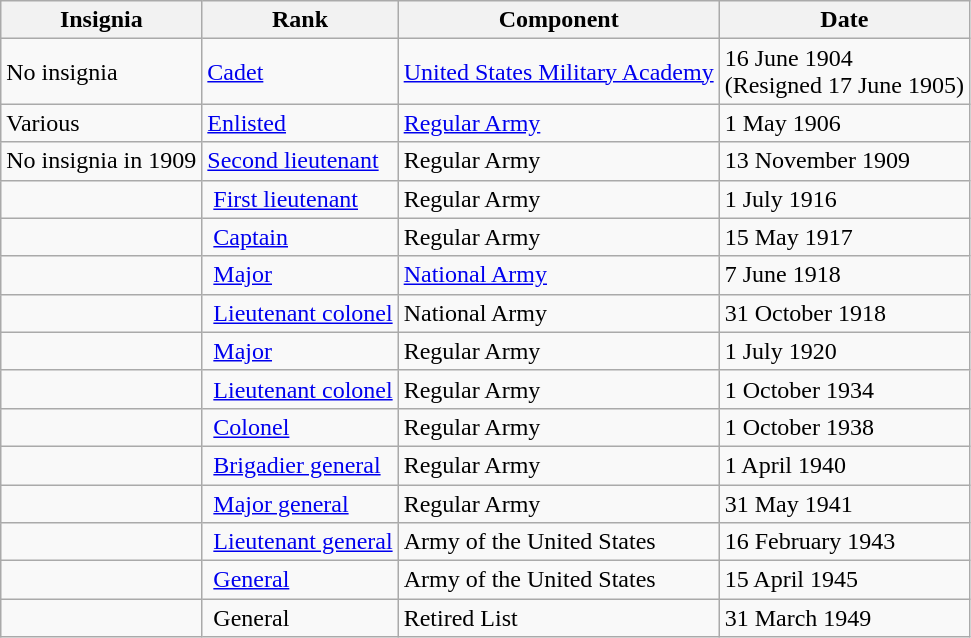<table class="wikitable">
<tr>
<th>Insignia</th>
<th>Rank</th>
<th>Component</th>
<th>Date</th>
</tr>
<tr>
<td> No insignia</td>
<td><a href='#'>Cadet</a></td>
<td><a href='#'>United States Military Academy</a></td>
<td>16 June 1904 <br>(Resigned 17 June 1905)</td>
</tr>
<tr>
<td> Various</td>
<td><a href='#'>Enlisted</a></td>
<td><a href='#'>Regular Army</a></td>
<td>1 May 1906</td>
</tr>
<tr>
<td> No insignia in 1909</td>
<td><a href='#'>Second lieutenant</a></td>
<td>Regular Army</td>
<td>13 November 1909</td>
</tr>
<tr>
<td></td>
<td> <a href='#'>First lieutenant</a></td>
<td>Regular Army</td>
<td>1 July 1916</td>
</tr>
<tr>
<td></td>
<td> <a href='#'>Captain</a></td>
<td>Regular Army</td>
<td>15 May 1917</td>
</tr>
<tr>
<td></td>
<td> <a href='#'>Major</a></td>
<td><a href='#'>National Army</a></td>
<td>7 June 1918</td>
</tr>
<tr>
<td></td>
<td> <a href='#'>Lieutenant colonel</a></td>
<td>National Army</td>
<td>31 October 1918 </td>
</tr>
<tr>
<td></td>
<td> <a href='#'>Major</a></td>
<td>Regular Army</td>
<td>1 July 1920</td>
</tr>
<tr>
<td></td>
<td> <a href='#'>Lieutenant colonel</a></td>
<td>Regular Army</td>
<td>1 October 1934</td>
</tr>
<tr>
<td></td>
<td> <a href='#'>Colonel</a></td>
<td>Regular Army</td>
<td>1 October 1938</td>
</tr>
<tr>
<td></td>
<td> <a href='#'>Brigadier general</a></td>
<td>Regular Army</td>
<td>1 April 1940</td>
</tr>
<tr>
<td></td>
<td> <a href='#'>Major general</a></td>
<td>Regular Army</td>
<td>31 May 1941</td>
</tr>
<tr>
<td></td>
<td> <a href='#'>Lieutenant general</a></td>
<td>Army of the United States</td>
<td>16 February 1943</td>
</tr>
<tr>
<td></td>
<td> <a href='#'>General</a></td>
<td>Army of the United States</td>
<td>15 April 1945</td>
</tr>
<tr>
<td></td>
<td> General</td>
<td>Retired List</td>
<td>31 March 1949</td>
</tr>
</table>
